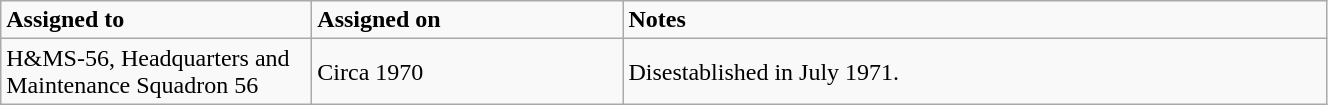<table class="wikitable" style="width: 70%;">
<tr>
<td style="width: 200px;"><strong>Assigned to</strong></td>
<td style="width: 200px;"><strong>Assigned on</strong></td>
<td><strong>Notes</strong></td>
</tr>
<tr>
<td>H&MS-56, Headquarters and Maintenance Squadron 56</td>
<td>Circa 1970</td>
<td>Disestablished in July 1971.</td>
</tr>
</table>
